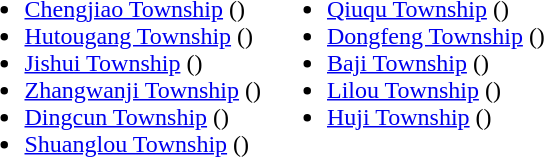<table>
<tr>
<td valign="top"><br><ul><li><a href='#'>Chengjiao Township</a> ()</li><li><a href='#'>Hutougang Township</a> ()</li><li><a href='#'>Jishui Township</a> ()</li><li><a href='#'>Zhangwanji Township</a> ()</li><li><a href='#'>Dingcun Township</a> ()</li><li><a href='#'>Shuanglou Township</a> ()</li></ul></td>
<td valign="top"><br><ul><li><a href='#'>Qiuqu Township</a> ()</li><li><a href='#'>Dongfeng Township</a> ()</li><li><a href='#'>Baji Township</a> ()</li><li><a href='#'>Lilou Township</a> ()</li><li><a href='#'>Huji Township</a> ()</li></ul></td>
</tr>
</table>
